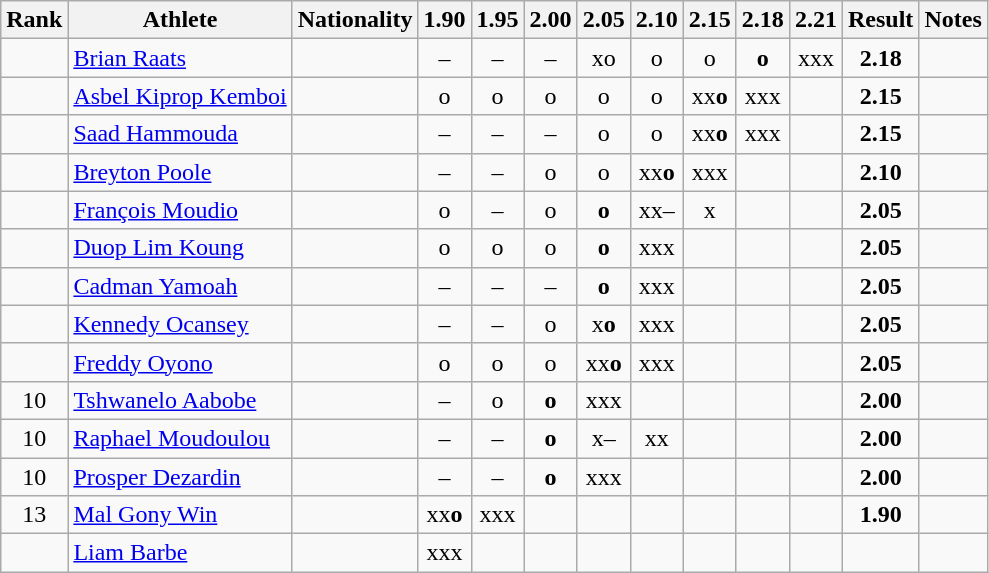<table class="wikitable sortable" style="text-align:center">
<tr>
<th>Rank</th>
<th>Athlete</th>
<th>Nationality</th>
<th>1.90</th>
<th>1.95</th>
<th>2.00</th>
<th>2.05</th>
<th>2.10</th>
<th>2.15</th>
<th>2.18</th>
<th>2.21</th>
<th>Result</th>
<th>Notes</th>
</tr>
<tr>
<td></td>
<td align="left"><a href='#'>Brian Raats</a></td>
<td align=left></td>
<td>–</td>
<td>–</td>
<td>–</td>
<td>xo</td>
<td>o</td>
<td>o</td>
<td><strong>o</strong></td>
<td>xxx</td>
<td><strong>2.18</strong></td>
<td></td>
</tr>
<tr>
<td></td>
<td align="left"><a href='#'>Asbel Kiprop Kemboi</a></td>
<td align=left></td>
<td>o</td>
<td>o</td>
<td>o</td>
<td>o</td>
<td>o</td>
<td>xx<strong>o</strong></td>
<td>xxx</td>
<td></td>
<td><strong>2.15</strong></td>
<td></td>
</tr>
<tr>
<td></td>
<td align="left"><a href='#'>Saad Hammouda</a></td>
<td align=left></td>
<td>–</td>
<td>–</td>
<td>–</td>
<td>o</td>
<td>o</td>
<td>xx<strong>o</strong></td>
<td>xxx</td>
<td></td>
<td><strong>2.15</strong></td>
<td></td>
</tr>
<tr>
<td></td>
<td align="left"><a href='#'>Breyton Poole</a></td>
<td align=left></td>
<td>–</td>
<td>–</td>
<td>o</td>
<td>o</td>
<td>xx<strong>o</strong></td>
<td>xxx</td>
<td></td>
<td></td>
<td><strong>2.10</strong></td>
<td></td>
</tr>
<tr>
<td></td>
<td align="left"><a href='#'>François Moudio</a></td>
<td align=left></td>
<td>o</td>
<td>–</td>
<td>o</td>
<td><strong>o</strong></td>
<td>xx–</td>
<td>x</td>
<td></td>
<td></td>
<td><strong>2.05</strong></td>
<td></td>
</tr>
<tr>
<td></td>
<td align="left"><a href='#'>Duop Lim Koung</a></td>
<td align=left></td>
<td>o</td>
<td>o</td>
<td>o</td>
<td><strong>o</strong></td>
<td>xxx</td>
<td></td>
<td></td>
<td></td>
<td><strong>2.05</strong></td>
<td></td>
</tr>
<tr>
<td></td>
<td align="left"><a href='#'>Cadman Yamoah</a></td>
<td align=left></td>
<td>–</td>
<td>–</td>
<td>–</td>
<td><strong>o</strong></td>
<td>xxx</td>
<td></td>
<td></td>
<td></td>
<td><strong>2.05</strong></td>
<td></td>
</tr>
<tr>
<td></td>
<td align="left"><a href='#'>Kennedy Ocansey</a></td>
<td align=left></td>
<td>–</td>
<td>–</td>
<td>o</td>
<td>x<strong>o</strong></td>
<td>xxx</td>
<td></td>
<td></td>
<td></td>
<td><strong>2.05</strong></td>
<td></td>
</tr>
<tr>
<td></td>
<td align="left"><a href='#'>Freddy Oyono</a></td>
<td align=left></td>
<td>o</td>
<td>o</td>
<td>o</td>
<td>xx<strong>o</strong></td>
<td>xxx</td>
<td></td>
<td></td>
<td></td>
<td><strong>2.05</strong></td>
<td></td>
</tr>
<tr>
<td>10</td>
<td align="left"><a href='#'>Tshwanelo Aabobe</a></td>
<td align=left></td>
<td>–</td>
<td>o</td>
<td><strong>o</strong></td>
<td>xxx</td>
<td></td>
<td></td>
<td></td>
<td></td>
<td><strong>2.00</strong></td>
<td></td>
</tr>
<tr>
<td>10</td>
<td align="left"><a href='#'>Raphael Moudoulou</a></td>
<td align=left></td>
<td>–</td>
<td>–</td>
<td><strong>o</strong></td>
<td>x–</td>
<td>xx</td>
<td></td>
<td></td>
<td></td>
<td><strong>2.00</strong></td>
<td></td>
</tr>
<tr>
<td>10</td>
<td align="left"><a href='#'>Prosper Dezardin</a></td>
<td align=left></td>
<td>–</td>
<td>–</td>
<td><strong>o</strong></td>
<td>xxx</td>
<td></td>
<td></td>
<td></td>
<td></td>
<td><strong>2.00</strong></td>
<td></td>
</tr>
<tr>
<td>13</td>
<td align="left"><a href='#'>Mal Gony Win</a></td>
<td align=left></td>
<td>xx<strong>o</strong></td>
<td>xxx</td>
<td></td>
<td></td>
<td></td>
<td></td>
<td></td>
<td></td>
<td><strong>1.90</strong></td>
<td></td>
</tr>
<tr>
<td></td>
<td align="left"><a href='#'>Liam Barbe</a></td>
<td align=left></td>
<td>xxx</td>
<td></td>
<td></td>
<td></td>
<td></td>
<td></td>
<td></td>
<td></td>
<td></td>
<td></td>
</tr>
</table>
